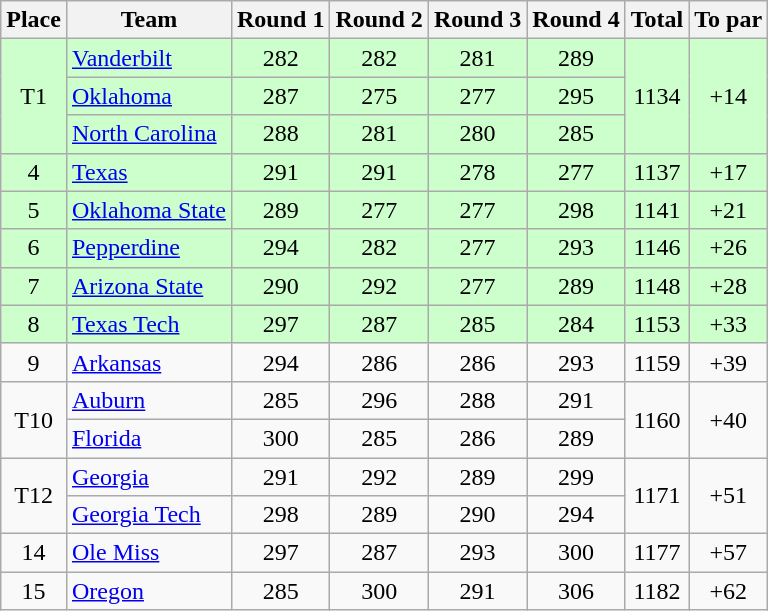<table class="wikitable" style="text-align:center">
<tr>
<th>Place</th>
<th>Team</th>
<th>Round 1</th>
<th>Round 2</th>
<th>Round 3</th>
<th>Round 4</th>
<th>Total</th>
<th>To par</th>
</tr>
<tr style="background:#ccffcc;">
<td rowspan=3>T1</td>
<td align=left><a href='#'>Vanderbilt</a></td>
<td>282</td>
<td>282</td>
<td>281</td>
<td>289</td>
<td rowspan=3>1134</td>
<td rowspan=3>+14</td>
</tr>
<tr style="background:#ccffcc;">
<td align=left><a href='#'>Oklahoma</a></td>
<td>287</td>
<td>275</td>
<td>277</td>
<td>295</td>
</tr>
<tr style="background:#ccffcc;">
<td align=left><a href='#'>North Carolina</a></td>
<td>288</td>
<td>281</td>
<td>280</td>
<td>285</td>
</tr>
<tr style="background:#ccffcc;">
<td>4</td>
<td align=left><a href='#'>Texas</a></td>
<td>291</td>
<td>291</td>
<td>278</td>
<td>277</td>
<td>1137</td>
<td>+17</td>
</tr>
<tr style="background:#ccffcc;">
<td>5</td>
<td align=left><a href='#'>Oklahoma State</a></td>
<td>289</td>
<td>277</td>
<td>277</td>
<td>298</td>
<td>1141</td>
<td>+21</td>
</tr>
<tr style="background:#ccffcc;">
<td>6</td>
<td align=left><a href='#'>Pepperdine</a></td>
<td>294</td>
<td>282</td>
<td>277</td>
<td>293</td>
<td>1146</td>
<td>+26</td>
</tr>
<tr style="background:#ccffcc;">
<td>7</td>
<td align=left><a href='#'>Arizona State</a></td>
<td>290</td>
<td>292</td>
<td>277</td>
<td>289</td>
<td>1148</td>
<td>+28</td>
</tr>
<tr style="background:#ccffcc;">
<td>8</td>
<td align=left><a href='#'>Texas Tech</a></td>
<td>297</td>
<td>287</td>
<td>285</td>
<td>284</td>
<td>1153</td>
<td>+33</td>
</tr>
<tr>
<td>9</td>
<td align=left><a href='#'>Arkansas</a></td>
<td>294</td>
<td>286</td>
<td>286</td>
<td>293</td>
<td>1159</td>
<td>+39</td>
</tr>
<tr>
<td rowspan=2>T10</td>
<td align=left><a href='#'>Auburn</a></td>
<td>285</td>
<td>296</td>
<td>288</td>
<td>291</td>
<td rowspan=2>1160</td>
<td rowspan=2>+40</td>
</tr>
<tr>
<td align=left><a href='#'>Florida</a></td>
<td>300</td>
<td>285</td>
<td>286</td>
<td>289</td>
</tr>
<tr>
<td rowspan=2>T12</td>
<td align=left><a href='#'>Georgia</a></td>
<td>291</td>
<td>292</td>
<td>289</td>
<td>299</td>
<td rowspan=2>1171</td>
<td rowspan=2>+51</td>
</tr>
<tr>
<td align=left><a href='#'>Georgia Tech</a></td>
<td>298</td>
<td>289</td>
<td>290</td>
<td>294</td>
</tr>
<tr>
<td>14</td>
<td align=left><a href='#'>Ole Miss</a></td>
<td>297</td>
<td>287</td>
<td>293</td>
<td>300</td>
<td>1177</td>
<td>+57</td>
</tr>
<tr>
<td>15</td>
<td align=left><a href='#'>Oregon</a></td>
<td>285</td>
<td>300</td>
<td>291</td>
<td>306</td>
<td>1182</td>
<td>+62</td>
</tr>
</table>
